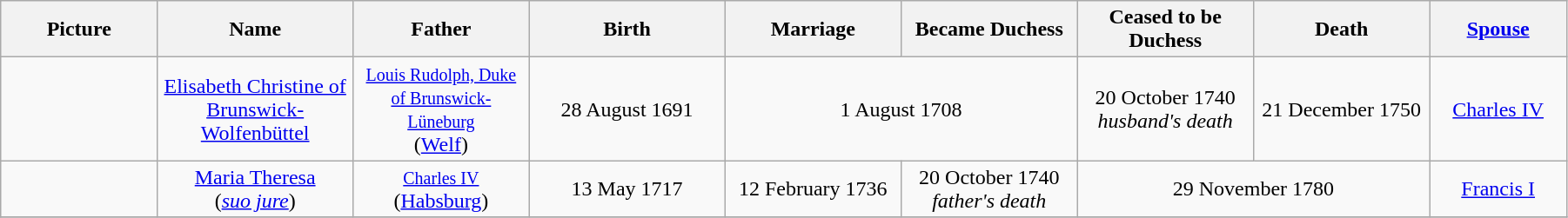<table width=95% class="wikitable">
<tr>
<th width = "8%">Picture</th>
<th width = "10%">Name</th>
<th width = "9%">Father</th>
<th width = "10%">Birth</th>
<th width = "9%">Marriage</th>
<th width = "9%">Became Duchess</th>
<th width = "9%">Ceased to be Duchess</th>
<th width = "9%">Death</th>
<th width = "7%"><a href='#'>Spouse</a></th>
</tr>
<tr>
<td align="center"></td>
<td align="center"><a href='#'>Elisabeth Christine of Brunswick-Wolfenbüttel</a></td>
<td align="center"><small><a href='#'>Louis Rudolph, Duke of Brunswick-Lüneburg</a></small><br>(<a href='#'>Welf</a>)</td>
<td align="center">28 August 1691</td>
<td align="center" colspan="2">1 August 1708</td>
<td align="center">20 October 1740<br><em>husband's death</em></td>
<td align="center">21 December 1750</td>
<td align="center"><a href='#'>Charles IV</a></td>
</tr>
<tr>
<td align="center"></td>
<td align="center"><a href='#'>Maria Theresa</a><br>(<em><a href='#'>suo jure</a></em>)</td>
<td align="center"><small><a href='#'>Charles IV</a></small><br>(<a href='#'>Habsburg</a>)</td>
<td align="center">13 May 1717</td>
<td align="center">12 February 1736</td>
<td align="center">20 October 1740<br><em>father's death</em></td>
<td align="center" colspan="2">29 November 1780</td>
<td align="center"><a href='#'>Francis I</a></td>
</tr>
<tr>
</tr>
</table>
